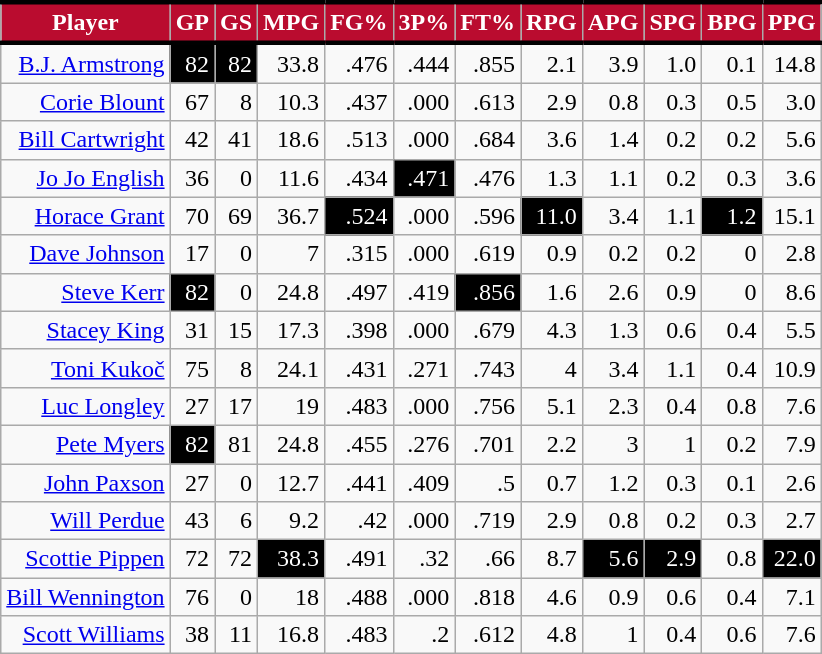<table class="wikitable sortable" style="text-align:right;">
<tr>
<th style="background:#BA0C2F; color:#FFFFFF; border-top:#010101 3px solid; border-bottom:#010101 3px solid;">Player</th>
<th style="background:#BA0C2F; color:#FFFFFF; border-top:#010101 3px solid; border-bottom:#010101 3px solid;">GP</th>
<th style="background:#BA0C2F; color:#FFFFFF; border-top:#010101 3px solid; border-bottom:#010101 3px solid;">GS</th>
<th style="background:#BA0C2F; color:#FFFFFF; border-top:#010101 3px solid; border-bottom:#010101 3px solid;">MPG</th>
<th style="background:#BA0C2F; color:#FFFFFF; border-top:#010101 3px solid; border-bottom:#010101 3px solid;">FG%</th>
<th style="background:#BA0C2F; color:#FFFFFF; border-top:#010101 3px solid; border-bottom:#010101 3px solid;">3P%</th>
<th style="background:#BA0C2F; color:#FFFFFF; border-top:#010101 3px solid; border-bottom:#010101 3px solid;">FT%</th>
<th style="background:#BA0C2F; color:#FFFFFF; border-top:#010101 3px solid; border-bottom:#010101 3px solid;">RPG</th>
<th style="background:#BA0C2F; color:#FFFFFF; border-top:#010101 3px solid; border-bottom:#010101 3px solid;">APG</th>
<th style="background:#BA0C2F; color:#FFFFFF; border-top:#010101 3px solid; border-bottom:#010101 3px solid;">SPG</th>
<th style="background:#BA0C2F; color:#FFFFFF; border-top:#010101 3px solid; border-bottom:#010101 3px solid;">BPG</th>
<th style="background:#BA0C2F; color:#FFFFFF; border-top:#010101 3px solid; border-bottom:#010101 3px solid;">PPG</th>
</tr>
<tr>
<td><a href='#'>B.J. Armstrong</a></td>
<td style="background:black;color:white;">82</td>
<td style="background:black;color:white;">82</td>
<td>33.8</td>
<td>.476</td>
<td>.444</td>
<td>.855</td>
<td>2.1</td>
<td>3.9</td>
<td>1.0</td>
<td>0.1</td>
<td>14.8</td>
</tr>
<tr>
<td><a href='#'>Corie Blount</a></td>
<td>67</td>
<td>8</td>
<td>10.3</td>
<td>.437</td>
<td>.000</td>
<td>.613</td>
<td>2.9</td>
<td>0.8</td>
<td>0.3</td>
<td>0.5</td>
<td>3.0</td>
</tr>
<tr>
<td><a href='#'>Bill Cartwright</a></td>
<td>42</td>
<td>41</td>
<td>18.6</td>
<td>.513</td>
<td>.000</td>
<td>.684</td>
<td>3.6</td>
<td>1.4</td>
<td>0.2</td>
<td>0.2</td>
<td>5.6</td>
</tr>
<tr>
<td><a href='#'>Jo Jo English</a></td>
<td>36</td>
<td>0</td>
<td>11.6</td>
<td>.434</td>
<td style="background:black;color:white;">.471</td>
<td>.476</td>
<td>1.3</td>
<td>1.1</td>
<td>0.2</td>
<td>0.3</td>
<td>3.6</td>
</tr>
<tr>
<td><a href='#'>Horace Grant</a></td>
<td>70</td>
<td>69</td>
<td>36.7</td>
<td style="background:black;color:white;">.524</td>
<td>.000</td>
<td>.596</td>
<td style="background:black;color:white;">11.0</td>
<td>3.4</td>
<td>1.1</td>
<td style="background:black;color:white;">1.2</td>
<td>15.1</td>
</tr>
<tr>
<td><a href='#'>Dave Johnson</a></td>
<td>17</td>
<td>0</td>
<td>7</td>
<td>.315</td>
<td>.000</td>
<td>.619</td>
<td>0.9</td>
<td>0.2</td>
<td>0.2</td>
<td>0</td>
<td>2.8</td>
</tr>
<tr>
<td><a href='#'>Steve Kerr</a></td>
<td style="background:black;color:white;">82</td>
<td>0</td>
<td>24.8</td>
<td>.497</td>
<td>.419</td>
<td style="background:black;color:white;">.856</td>
<td>1.6</td>
<td>2.6</td>
<td>0.9</td>
<td>0</td>
<td>8.6</td>
</tr>
<tr>
<td><a href='#'>Stacey King</a></td>
<td>31</td>
<td>15</td>
<td>17.3</td>
<td>.398</td>
<td>.000</td>
<td>.679</td>
<td>4.3</td>
<td>1.3</td>
<td>0.6</td>
<td>0.4</td>
<td>5.5</td>
</tr>
<tr>
<td><a href='#'>Toni Kukoč</a></td>
<td>75</td>
<td>8</td>
<td>24.1</td>
<td>.431</td>
<td>.271</td>
<td>.743</td>
<td>4</td>
<td>3.4</td>
<td>1.1</td>
<td>0.4</td>
<td>10.9</td>
</tr>
<tr>
<td><a href='#'>Luc Longley</a></td>
<td>27</td>
<td>17</td>
<td>19</td>
<td>.483</td>
<td>.000</td>
<td>.756</td>
<td>5.1</td>
<td>2.3</td>
<td>0.4</td>
<td>0.8</td>
<td>7.6</td>
</tr>
<tr>
<td><a href='#'>Pete Myers</a></td>
<td style="background:black;color:white;">82</td>
<td>81</td>
<td>24.8</td>
<td>.455</td>
<td>.276</td>
<td>.701</td>
<td>2.2</td>
<td>3</td>
<td>1</td>
<td>0.2</td>
<td>7.9</td>
</tr>
<tr>
<td><a href='#'>John Paxson</a></td>
<td>27</td>
<td>0</td>
<td>12.7</td>
<td>.441</td>
<td>.409</td>
<td>.5</td>
<td>0.7</td>
<td>1.2</td>
<td>0.3</td>
<td>0.1</td>
<td>2.6</td>
</tr>
<tr>
<td><a href='#'>Will Perdue</a></td>
<td>43</td>
<td>6</td>
<td>9.2</td>
<td>.42</td>
<td>.000</td>
<td>.719</td>
<td>2.9</td>
<td>0.8</td>
<td>0.2</td>
<td>0.3</td>
<td>2.7</td>
</tr>
<tr>
<td><a href='#'>Scottie Pippen</a></td>
<td>72</td>
<td>72</td>
<td style="background:black;color:white;">38.3</td>
<td>.491</td>
<td>.32</td>
<td>.66</td>
<td>8.7</td>
<td style="background:black;color:white;">5.6</td>
<td style="background:black;color:white;">2.9</td>
<td>0.8</td>
<td style="background:black;color:white;">22.0</td>
</tr>
<tr>
<td><a href='#'>Bill Wennington</a></td>
<td>76</td>
<td>0</td>
<td>18</td>
<td>.488</td>
<td>.000</td>
<td>.818</td>
<td>4.6</td>
<td>0.9</td>
<td>0.6</td>
<td>0.4</td>
<td>7.1</td>
</tr>
<tr>
<td><a href='#'>Scott Williams</a></td>
<td>38</td>
<td>11</td>
<td>16.8</td>
<td>.483</td>
<td>.2</td>
<td>.612</td>
<td>4.8</td>
<td>1</td>
<td>0.4</td>
<td>0.6</td>
<td>7.6</td>
</tr>
</table>
